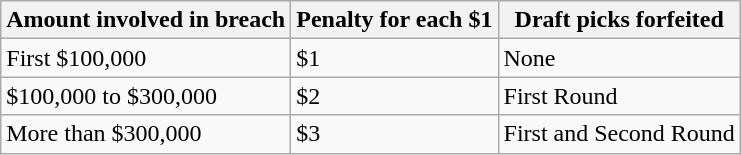<table class="wikitable">
<tr>
<th>Amount involved in breach</th>
<th>Penalty for each $1</th>
<th>Draft picks forfeited</th>
</tr>
<tr>
<td>First $100,000</td>
<td>$1</td>
<td>None</td>
</tr>
<tr>
<td>$100,000 to $300,000</td>
<td>$2</td>
<td>First Round</td>
</tr>
<tr>
<td>More than $300,000</td>
<td>$3</td>
<td>First and Second Round</td>
</tr>
</table>
